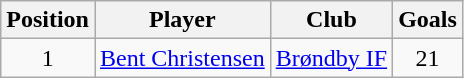<table class="wikitable" style="text-align: center;">
<tr>
<th>Position</th>
<th>Player</th>
<th>Club</th>
<th>Goals</th>
</tr>
<tr>
<td>1</td>
<td align="left"><a href='#'>Bent Christensen</a></td>
<td align="left"><a href='#'>Brøndby IF</a></td>
<td>21</td>
</tr>
</table>
